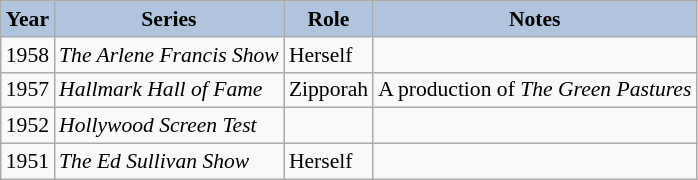<table class="wikitable" style="font-size:90%;">
<tr>
<th style="background:#B0C4DE;">Year</th>
<th style="background:#B0C4DE;">Series</th>
<th style="background:#B0C4DE;">Role</th>
<th style="background:#B0C4DE;">Notes</th>
</tr>
<tr>
<td>1958</td>
<td><em>The Arlene Francis Show</em></td>
<td>Herself</td>
<td></td>
</tr>
<tr>
<td>1957</td>
<td><em>Hallmark Hall of Fame</em></td>
<td>Zipporah</td>
<td>A production of <em>The Green Pastures</em></td>
</tr>
<tr>
<td>1952</td>
<td><em>Hollywood Screen Test</em></td>
<td></td>
<td></td>
</tr>
<tr>
<td>1951</td>
<td><em>The Ed Sullivan Show</em></td>
<td>Herself</td>
<td></td>
</tr>
</table>
